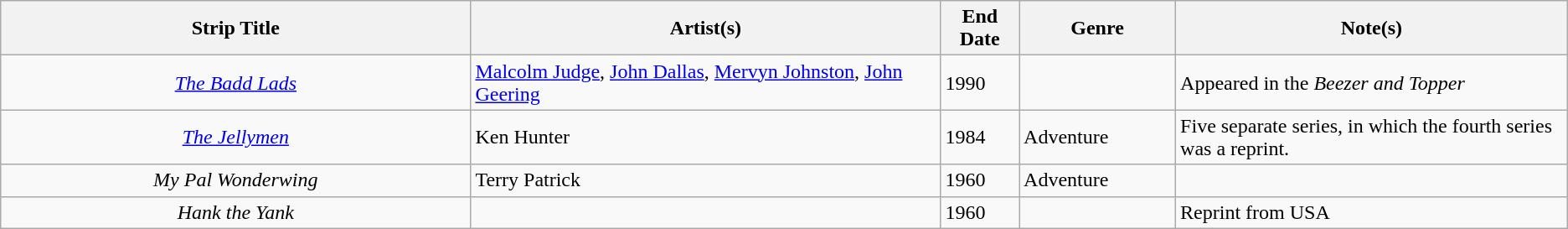<table class="wikitable sortable">
<tr>
<th width=30%>Strip Title</th>
<th width=30%>Artist(s)</th>
<th width=5%>End Date</th>
<th width=10%>Genre</th>
<th width=25%>Note(s)</th>
</tr>
<tr>
<td align=center><em><a href='#'>The Badd Lads</a></em></td>
<td><a href='#'>Malcolm Judge</a>, <a href='#'>John Dallas</a>, <a href='#'>Mervyn Johnston</a>, <a href='#'>John Geering</a></td>
<td>1990</td>
<td></td>
<td>Appeared in the <em>Beezer and Topper</em></td>
</tr>
<tr>
<td align=center><em><a href='#'>The Jellymen</a></em></td>
<td>Ken Hunter</td>
<td>1984</td>
<td>Adventure</td>
<td>Five separate series, in which the fourth series was a reprint.</td>
</tr>
<tr>
<td align=center><em>My Pal Wonderwing</em></td>
<td>Terry Patrick</td>
<td>1960</td>
<td>Adventure</td>
<td></td>
</tr>
<tr>
<td align=center><em>Hank the Yank</em></td>
<td></td>
<td>1960</td>
<td></td>
<td>Reprint from USA</td>
</tr>
</table>
